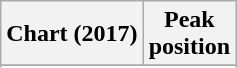<table class="wikitable plainrowheaders sortable" style="text-align:center;">
<tr>
<th scope="col">Chart (2017)</th>
<th scope="col">Peak<br>position</th>
</tr>
<tr>
</tr>
<tr>
</tr>
<tr>
</tr>
<tr>
</tr>
<tr>
</tr>
</table>
